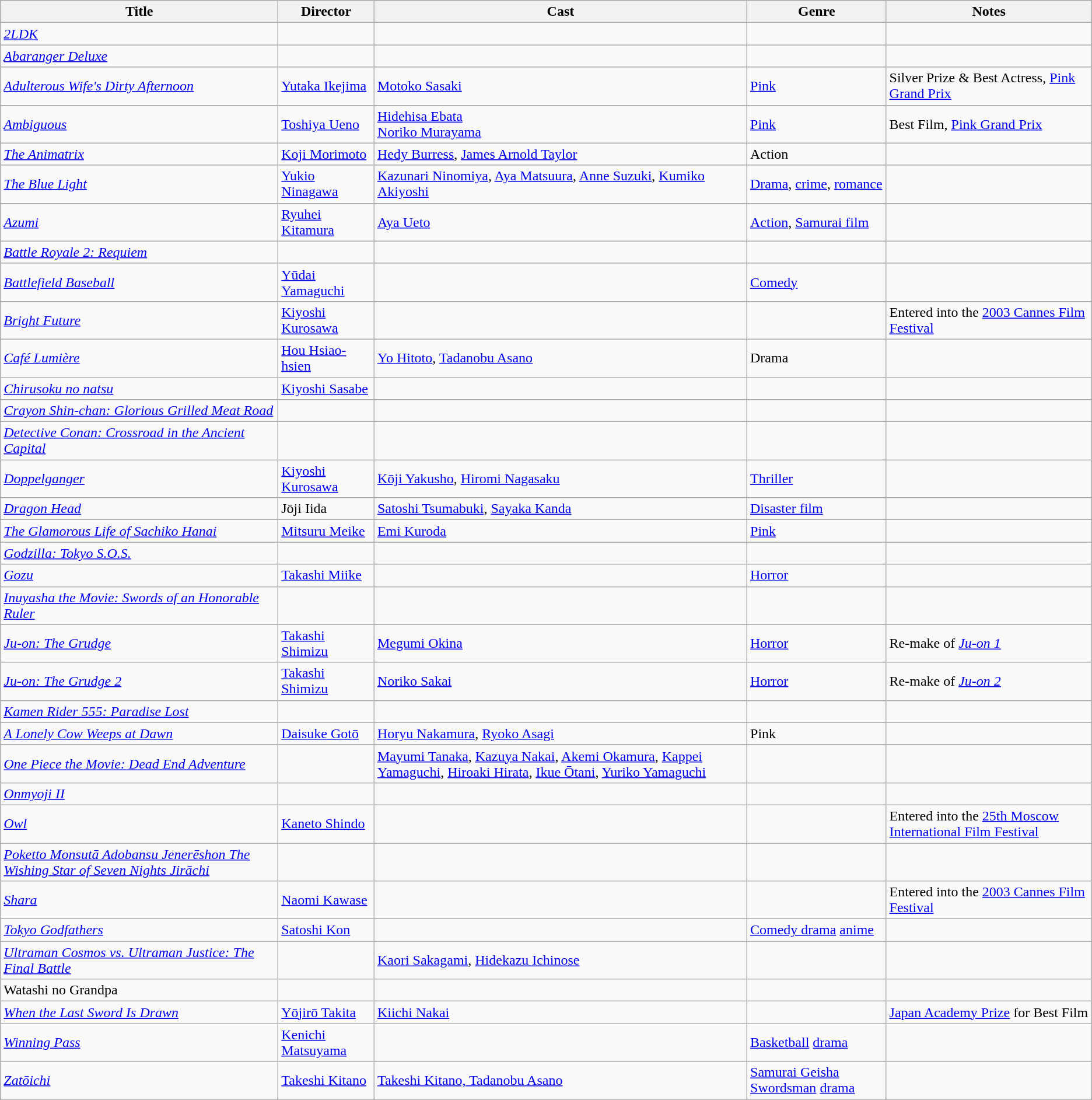<table class="wikitable sortable">
<tr>
<th>Title</th>
<th>Director</th>
<th>Cast</th>
<th>Genre</th>
<th>Notes</th>
</tr>
<tr>
<td><em><a href='#'>2LDK</a></em></td>
<td></td>
<td></td>
<td></td>
<td></td>
</tr>
<tr>
<td><em><a href='#'>Abaranger Deluxe</a></em></td>
<td></td>
<td></td>
<td></td>
<td></td>
</tr>
<tr>
<td><em><a href='#'>Adulterous Wife's Dirty Afternoon</a></em></td>
<td><a href='#'>Yutaka Ikejima</a></td>
<td><a href='#'>Motoko Sasaki</a></td>
<td><a href='#'>Pink</a></td>
<td>Silver Prize & Best Actress, <a href='#'>Pink Grand Prix</a></td>
</tr>
<tr>
<td><em><a href='#'>Ambiguous</a></em></td>
<td><a href='#'>Toshiya Ueno</a></td>
<td><a href='#'>Hidehisa Ebata</a><br><a href='#'>Noriko Murayama</a></td>
<td><a href='#'>Pink</a></td>
<td>Best Film, <a href='#'>Pink Grand Prix</a></td>
</tr>
<tr>
<td><em><a href='#'>The Animatrix</a></em></td>
<td><a href='#'>Koji Morimoto</a></td>
<td><a href='#'>Hedy Burress</a>, <a href='#'>James Arnold Taylor</a></td>
<td>Action</td>
<td></td>
</tr>
<tr>
<td><em><a href='#'>The Blue Light</a></em></td>
<td><a href='#'>Yukio Ninagawa</a></td>
<td><a href='#'>Kazunari Ninomiya</a>, <a href='#'>Aya Matsuura</a>, <a href='#'>Anne Suzuki</a>, <a href='#'>Kumiko Akiyoshi</a></td>
<td><a href='#'>Drama</a>, <a href='#'>crime</a>, <a href='#'>romance</a></td>
</tr>
<tr>
<td><em><a href='#'>Azumi</a></em></td>
<td><a href='#'>Ryuhei Kitamura</a></td>
<td><a href='#'>Aya Ueto</a></td>
<td><a href='#'>Action</a>, <a href='#'>Samurai film</a></td>
<td></td>
</tr>
<tr>
<td><em><a href='#'>Battle Royale 2: Requiem</a></em></td>
<td></td>
<td></td>
<td></td>
<td></td>
</tr>
<tr>
<td><em><a href='#'>Battlefield Baseball</a></em></td>
<td><a href='#'>Yūdai Yamaguchi</a></td>
<td></td>
<td><a href='#'>Comedy</a></td>
<td></td>
</tr>
<tr>
<td><em><a href='#'>Bright Future</a></em></td>
<td><a href='#'>Kiyoshi Kurosawa</a></td>
<td></td>
<td></td>
<td>Entered into the <a href='#'>2003 Cannes Film Festival</a></td>
</tr>
<tr>
<td><em><a href='#'>Café Lumière</a></em></td>
<td><a href='#'>Hou Hsiao-hsien</a></td>
<td><a href='#'>Yo Hitoto</a>, <a href='#'>Tadanobu Asano</a></td>
<td>Drama</td>
<td></td>
</tr>
<tr>
<td><em><a href='#'>Chirusoku no natsu</a></em></td>
<td><a href='#'>Kiyoshi Sasabe</a></td>
<td></td>
<td></td>
<td></td>
</tr>
<tr>
<td><em><a href='#'>Crayon Shin-chan: Glorious Grilled Meat Road</a></em></td>
<td></td>
<td></td>
<td></td>
<td></td>
</tr>
<tr>
<td><em><a href='#'>Detective Conan: Crossroad in the Ancient Capital</a></em></td>
<td></td>
<td></td>
<td></td>
<td></td>
</tr>
<tr>
<td><em><a href='#'>Doppelganger</a></em></td>
<td><a href='#'>Kiyoshi Kurosawa</a></td>
<td><a href='#'>Kōji Yakusho</a>, <a href='#'>Hiromi Nagasaku</a></td>
<td><a href='#'>Thriller</a></td>
<td></td>
</tr>
<tr>
<td><em><a href='#'>Dragon Head</a></em></td>
<td>Jōji Iida</td>
<td><a href='#'>Satoshi Tsumabuki</a>, <a href='#'>Sayaka Kanda</a></td>
<td><a href='#'>Disaster film</a></td>
<td></td>
</tr>
<tr>
<td><em><a href='#'>The Glamorous Life of Sachiko Hanai</a></em></td>
<td><a href='#'>Mitsuru Meike</a></td>
<td><a href='#'>Emi Kuroda</a></td>
<td><a href='#'>Pink</a></td>
<td></td>
</tr>
<tr>
<td><em><a href='#'>Godzilla: Tokyo S.O.S.</a></em></td>
<td></td>
<td></td>
<td></td>
<td></td>
</tr>
<tr>
<td><em><a href='#'>Gozu</a></em></td>
<td><a href='#'>Takashi Miike</a></td>
<td></td>
<td><a href='#'>Horror</a></td>
<td></td>
</tr>
<tr>
<td><em><a href='#'>Inuyasha the Movie: Swords of an Honorable Ruler</a></em></td>
<td></td>
<td></td>
<td></td>
<td></td>
</tr>
<tr>
<td><em><a href='#'>Ju-on: The Grudge</a></em></td>
<td><a href='#'>Takashi Shimizu</a></td>
<td><a href='#'>Megumi Okina</a></td>
<td><a href='#'>Horror</a></td>
<td>Re-make of <em><a href='#'>Ju-on 1</a></em></td>
</tr>
<tr>
<td><em><a href='#'>Ju-on: The Grudge 2</a></em></td>
<td><a href='#'>Takashi Shimizu</a></td>
<td><a href='#'>Noriko Sakai</a></td>
<td><a href='#'>Horror</a></td>
<td>Re-make of <em><a href='#'>Ju-on 2</a></em></td>
</tr>
<tr>
<td><em><a href='#'>Kamen Rider 555: Paradise Lost</a></em></td>
<td></td>
<td></td>
<td></td>
<td></td>
</tr>
<tr>
<td><em><a href='#'>A Lonely Cow Weeps at Dawn</a></em></td>
<td><a href='#'>Daisuke Gotō</a></td>
<td><a href='#'>Horyu Nakamura</a>, <a href='#'>Ryoko Asagi</a></td>
<td>Pink</td>
<td></td>
</tr>
<tr>
<td><em><a href='#'>One Piece the Movie: Dead End Adventure</a></em></td>
<td></td>
<td><a href='#'>Mayumi Tanaka</a>, <a href='#'>Kazuya Nakai</a>, <a href='#'>Akemi Okamura</a>, <a href='#'>Kappei Yamaguchi</a>, <a href='#'>Hiroaki Hirata</a>, <a href='#'>Ikue Ōtani</a>, <a href='#'>Yuriko Yamaguchi</a></td>
<td></td>
<td></td>
</tr>
<tr>
<td><em><a href='#'>Onmyoji II</a></em></td>
<td></td>
<td></td>
<td></td>
<td></td>
</tr>
<tr>
<td><em><a href='#'>Owl</a></em></td>
<td><a href='#'>Kaneto Shindo</a></td>
<td></td>
<td></td>
<td>Entered into the <a href='#'>25th Moscow International Film Festival</a></td>
</tr>
<tr>
<td><em><a href='#'>Poketto Monsutā Adobansu Jenerēshon The Wishing Star of Seven Nights Jirāchi</a></em></td>
<td></td>
<td></td>
<td></td>
<td></td>
</tr>
<tr>
<td><em><a href='#'>Shara</a></em></td>
<td><a href='#'>Naomi Kawase</a></td>
<td></td>
<td></td>
<td>Entered into the <a href='#'>2003 Cannes Film Festival</a></td>
</tr>
<tr>
<td><em><a href='#'>Tokyo Godfathers</a></em></td>
<td><a href='#'>Satoshi Kon</a></td>
<td></td>
<td><a href='#'>Comedy drama</a> <a href='#'>anime</a></td>
<td></td>
</tr>
<tr>
<td><em><a href='#'>Ultraman Cosmos vs. Ultraman Justice: The Final Battle</a></em></td>
<td></td>
<td><a href='#'>Kaori Sakagami</a>, <a href='#'>Hidekazu Ichinose</a></td>
<td></td>
<td></td>
</tr>
<tr>
<td>Watashi no Grandpa</td>
<td></td>
<td></td>
<td></td>
<td></td>
</tr>
<tr>
<td><em><a href='#'>When the Last Sword Is Drawn</a></em></td>
<td><a href='#'>Yōjirō Takita</a></td>
<td><a href='#'>Kiichi Nakai</a></td>
<td></td>
<td><a href='#'>Japan Academy Prize</a> for Best Film</td>
</tr>
<tr>
<td><em><a href='#'>Winning Pass</a></em></td>
<td><a href='#'>Kenichi Matsuyama</a></td>
<td></td>
<td><a href='#'>Basketball</a> <a href='#'>drama</a></td>
<td></td>
</tr>
<tr>
<td><em><a href='#'>Zatōichi</a></em></td>
<td><a href='#'>Takeshi Kitano</a></td>
<td><a href='#'>Takeshi Kitano, Tadanobu Asano</a></td>
<td><a href='#'>Samurai Geisha Swordsman</a> <a href='#'>drama</a></td>
<td></td>
</tr>
<tr>
</tr>
</table>
